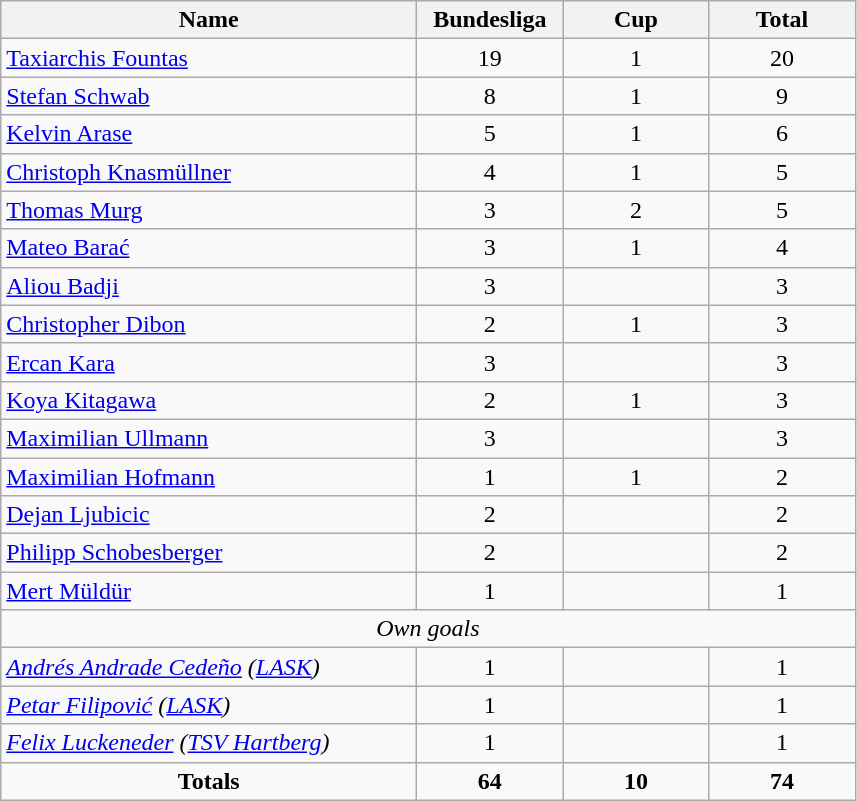<table class="wikitable sortable" style="text-align: center;">
<tr>
<th class="unsortable" width=270>Name</th>
<th width=90>Bundesliga</th>
<th width=90>Cup</th>
<th width=90><strong>Total</strong></th>
</tr>
<tr>
<td align="left"> <a href='#'>Taxiarchis Fountas</a></td>
<td>19</td>
<td>1</td>
<td>20</td>
</tr>
<tr>
<td align="left"> <a href='#'>Stefan Schwab</a></td>
<td>8</td>
<td>1</td>
<td>9</td>
</tr>
<tr>
<td align="left"> <a href='#'>Kelvin Arase</a></td>
<td>5</td>
<td>1</td>
<td>6</td>
</tr>
<tr>
<td align="left"> <a href='#'>Christoph Knasmüllner</a></td>
<td>4</td>
<td>1</td>
<td>5</td>
</tr>
<tr>
<td align="left"> <a href='#'>Thomas Murg</a></td>
<td>3</td>
<td>2</td>
<td>5</td>
</tr>
<tr>
<td align="left"> <a href='#'>Mateo Barać</a></td>
<td>3</td>
<td>1</td>
<td>4</td>
</tr>
<tr>
<td align="left"> <a href='#'>Aliou Badji</a></td>
<td>3</td>
<td></td>
<td>3</td>
</tr>
<tr>
<td align="left"> <a href='#'>Christopher Dibon</a></td>
<td>2</td>
<td>1</td>
<td>3</td>
</tr>
<tr>
<td align="left"> <a href='#'>Ercan Kara</a></td>
<td>3</td>
<td></td>
<td>3</td>
</tr>
<tr>
<td align="left"> <a href='#'>Koya Kitagawa</a></td>
<td>2</td>
<td>1</td>
<td>3</td>
</tr>
<tr>
<td align="left"> <a href='#'>Maximilian Ullmann</a></td>
<td>3</td>
<td></td>
<td>3</td>
</tr>
<tr>
<td align="left"> <a href='#'>Maximilian Hofmann</a></td>
<td>1</td>
<td>1</td>
<td>2</td>
</tr>
<tr>
<td align="left"> <a href='#'>Dejan Ljubicic</a></td>
<td>2</td>
<td></td>
<td>2</td>
</tr>
<tr>
<td align="left"> <a href='#'>Philipp Schobesberger</a></td>
<td>2</td>
<td></td>
<td>2</td>
</tr>
<tr>
<td align="left"> <a href='#'>Mert Müldür</a></td>
<td>1</td>
<td></td>
<td>1</td>
</tr>
<tr class="sortbottom">
<td colspan="4"><em>Own goals</em></td>
</tr>
<tr class="sortbottom">
<td align="left"> <em><a href='#'>Andrés Andrade Cedeño</a> (<a href='#'>LASK</a>)</em></td>
<td>1</td>
<td></td>
<td>1</td>
</tr>
<tr class="sortbottom">
<td align="left"> <em><a href='#'>Petar Filipović</a> (<a href='#'>LASK</a>)</em></td>
<td>1</td>
<td></td>
<td>1</td>
</tr>
<tr class="sortbottom">
<td align="left"> <em><a href='#'>Felix Luckeneder</a> (<a href='#'>TSV Hartberg</a>)</em></td>
<td>1</td>
<td></td>
<td>1</td>
</tr>
<tr class="sortbottom">
<td><strong>Totals</strong></td>
<td><strong>64</strong></td>
<td><strong>10</strong></td>
<td><strong>74</strong></td>
</tr>
</table>
